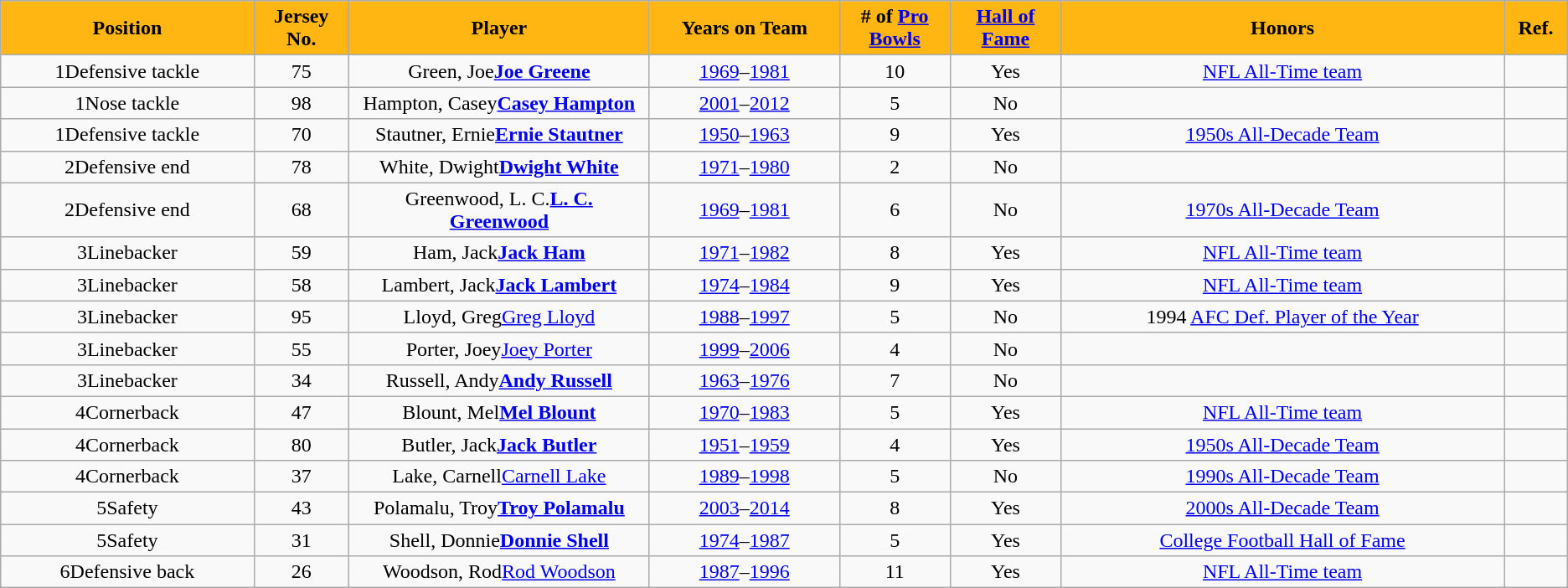<table class="wikitable sortable" style="text-align:center">
<tr>
<th style="background:#FFB612; color:#000000;"  width=16%>Position</th>
<th style="background:#FFB612; color:#000000;"  width=6%>Jersey No.</th>
<th style="background:#FFB612; color:#000000;"  width=19%>Player</th>
<th style="background:#FFB612; color:#000000;"  width=12%>Years on Team</th>
<th style="background:#FFB612; color:#000000;"  width=7%># of <a href='#'>Pro Bowls</a></th>
<th style="background:#FFB612; color:#000000;" width=7%><a href='#'>Hall of Fame</a></th>
<th style="background:#FFB612; color:#000000;"  width=28%>Honors</th>
<th style="background:#FFB612; color:#000000;" width=4% class="unsortable">Ref.</th>
</tr>
<tr>
<td align=center><span>1</span>Defensive tackle</td>
<td align=center>75</td>
<td><span>Green, Joe</span><strong><a href='#'>Joe Greene</a></strong></td>
<td align=center><a href='#'>1969</a>–<a href='#'>1981</a></td>
<td align=center>10</td>
<td align=center>Yes</td>
<td><a href='#'>NFL All-Time team</a></td>
<td align=center></td>
</tr>
<tr>
<td align=center><span>1</span>Nose tackle</td>
<td align=center>98</td>
<td><span>Hampton, Casey</span><strong><a href='#'>Casey Hampton</a></strong></td>
<td align=center><a href='#'>2001</a>–<a href='#'>2012</a></td>
<td align=center>5</td>
<td align=center>No</td>
<td></td>
<td align=center></td>
</tr>
<tr>
<td align=center><span>1</span>Defensive tackle</td>
<td align=center>70</td>
<td><span>Stautner, Ernie</span><strong><a href='#'>Ernie Stautner</a></strong></td>
<td align=center><a href='#'>1950</a>–<a href='#'>1963</a></td>
<td align=center>9</td>
<td align=center>Yes</td>
<td><a href='#'>1950s All-Decade Team</a></td>
<td align=center></td>
</tr>
<tr>
<td align=center><span>2</span>Defensive end</td>
<td align=center>78</td>
<td><span>White, Dwight</span><strong><a href='#'>Dwight White</a></strong></td>
<td align=center><a href='#'>1971</a>–<a href='#'>1980</a></td>
<td align=center>2</td>
<td align=center>No</td>
<td></td>
<td align=center></td>
</tr>
<tr>
<td align=center><span>2</span>Defensive end</td>
<td align=center>68</td>
<td><span>Greenwood, L. C.</span><strong><a href='#'>L. C. Greenwood</a></strong></td>
<td align=center><a href='#'>1969</a>–<a href='#'>1981</a></td>
<td align=center>6</td>
<td align=center>No</td>
<td><a href='#'>1970s All-Decade Team</a></td>
<td align=center></td>
</tr>
<tr>
<td align=center><span>3</span>Linebacker</td>
<td align=center>59</td>
<td><span>Ham, Jack</span><strong><a href='#'>Jack Ham</a></strong></td>
<td align=center><a href='#'>1971</a>–<a href='#'>1982</a></td>
<td align=center>8</td>
<td align=center>Yes</td>
<td><a href='#'>NFL All-Time team</a></td>
<td align=center></td>
</tr>
<tr>
<td align=center><span>3</span>Linebacker</td>
<td align=center>58</td>
<td><span>Lambert, Jack</span><strong><a href='#'>Jack Lambert</a></strong></td>
<td align=center><a href='#'>1974</a>–<a href='#'>1984</a></td>
<td align=center>9</td>
<td align=center>Yes</td>
<td><a href='#'>NFL All-Time team</a></td>
<td align=center></td>
</tr>
<tr>
<td align=center><span>3</span>Linebacker</td>
<td align=center>95</td>
<td><span>Lloyd, Greg</span><a href='#'>Greg Lloyd</a></td>
<td align=center><a href='#'>1988</a>–<a href='#'>1997</a></td>
<td align=center>5</td>
<td align=center>No</td>
<td>1994 <a href='#'>AFC Def. Player of the Year</a></td>
<td align=center></td>
</tr>
<tr>
<td align=center><span>3</span>Linebacker</td>
<td align=center>55</td>
<td><span>Porter, Joey</span><a href='#'>Joey Porter</a></td>
<td align=center><a href='#'>1999</a>–<a href='#'>2006</a></td>
<td align=center>4</td>
<td align=center>No</td>
<td></td>
<td align=center></td>
</tr>
<tr>
<td align=center><span>3</span>Linebacker</td>
<td align=center>34</td>
<td><span>Russell, Andy</span><strong><a href='#'>Andy Russell</a></strong></td>
<td align=center><a href='#'>1963</a>–<a href='#'>1976</a></td>
<td align=center>7</td>
<td align=center>No</td>
<td></td>
<td align=center></td>
</tr>
<tr>
<td align=center><span>4</span>Cornerback</td>
<td align=center>47</td>
<td><span>Blount, Mel</span><strong><a href='#'>Mel Blount</a></strong></td>
<td align=center><a href='#'>1970</a>–<a href='#'>1983</a></td>
<td align=center>5</td>
<td align=center>Yes</td>
<td><a href='#'>NFL All-Time team</a></td>
<td align=center></td>
</tr>
<tr>
<td align=center><span>4</span>Cornerback</td>
<td align=center>80</td>
<td><span>Butler, Jack</span><strong><a href='#'>Jack Butler</a></strong></td>
<td align=center><a href='#'>1951</a>–<a href='#'>1959</a></td>
<td align=center>4</td>
<td align=center>Yes</td>
<td><a href='#'>1950s All-Decade Team</a></td>
<td align=center></td>
</tr>
<tr>
<td align=center><span>4</span>Cornerback</td>
<td align=center>37</td>
<td><span>Lake, Carnell</span><a href='#'>Carnell Lake</a></td>
<td align=center><a href='#'>1989</a>–<a href='#'>1998</a></td>
<td align=center>5</td>
<td align=center>No</td>
<td><a href='#'>1990s All-Decade Team</a></td>
<td align=center></td>
</tr>
<tr>
<td align=center><span>5</span>Safety</td>
<td align=center>43</td>
<td><span>Polamalu, Troy</span><strong><a href='#'>Troy Polamalu</a></strong></td>
<td align=center><a href='#'>2003</a>–<a href='#'>2014</a></td>
<td align=center>8</td>
<td align=center>Yes</td>
<td><a href='#'>2000s All-Decade Team</a></td>
<td align=center></td>
</tr>
<tr>
<td align=center><span>5</span>Safety</td>
<td align=center>31</td>
<td><span>Shell, Donnie</span><strong><a href='#'>Donnie Shell</a></strong></td>
<td align=center><a href='#'>1974</a>–<a href='#'>1987</a></td>
<td align=center>5</td>
<td align=center>Yes</td>
<td><a href='#'>College Football Hall of Fame</a></td>
<td align=center></td>
</tr>
<tr>
<td align=center><span>6</span>Defensive back</td>
<td align=center>26</td>
<td><span>Woodson, Rod</span><a href='#'>Rod Woodson</a></td>
<td align=center><a href='#'>1987</a>–<a href='#'>1996</a></td>
<td align=center>11</td>
<td align=center>Yes</td>
<td><a href='#'>NFL All-Time team</a></td>
<td align=center></td>
</tr>
</table>
